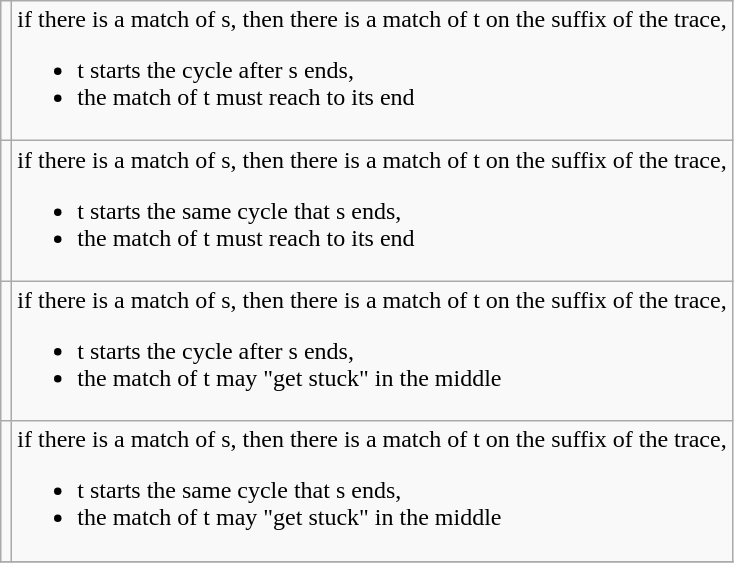<table class="wikitable">
<tr>
<td></td>
<td>if there is a match of s, then there is a match of t on the suffix of the trace,<br><ul><li>t starts the cycle after s ends,</li><li>the match of t must reach to its end</li></ul></td>
</tr>
<tr>
<td></td>
<td>if there is a match of s, then there is a match of t on the suffix of the trace,<br><ul><li>t starts the same cycle that s ends,</li><li>the match of t must reach to its end</li></ul></td>
</tr>
<tr>
<td></td>
<td>if there is a match of s, then there is a match of t on the suffix of the trace,<br><ul><li>t starts the cycle after s ends,</li><li>the match of t may "get stuck" in the middle</li></ul></td>
</tr>
<tr>
<td></td>
<td>if there is a match of s, then there is a match of t on the suffix of the trace,<br><ul><li>t starts the same cycle that s ends,</li><li>the match of t may "get stuck" in the middle</li></ul></td>
</tr>
<tr>
</tr>
</table>
